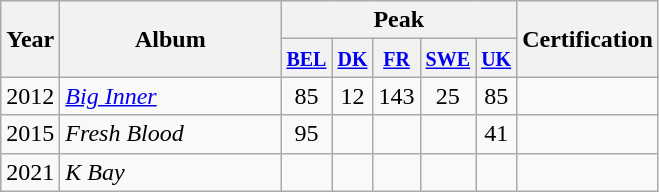<table class="wikitable">
<tr>
<th width="20" rowspan="2" style="text-align:center;" width=20>Year</th>
<th rowspan="2" width=140>Album</th>
<th colspan="5" width=40>Peak</th>
<th rowspan="2">Certification</th>
</tr>
<tr>
<th align="center"><a href='#'><small>BEL</small></a><br></th>
<th align="center"><a href='#'><small>DK</small></a><br></th>
<th align="center"><a href='#'><small>FR</small></a><br></th>
<th align="center"><a href='#'><small>SWE</small></a><br></th>
<th align="center"><a href='#'><small>UK</small></a><br></th>
</tr>
<tr>
<td align="center">2012</td>
<td><em><a href='#'>Big Inner</a></em></td>
<td align="center">85</td>
<td align="center">12</td>
<td align="center">143</td>
<td align="center">25</td>
<td align="center">85</td>
<td align="center"></td>
</tr>
<tr>
<td align="center">2015</td>
<td><em>Fresh Blood</em></td>
<td align="center">95</td>
<td align="center"></td>
<td align="center"></td>
<td align="center"></td>
<td align="center">41</td>
<td align="center"></td>
</tr>
<tr>
<td>2021</td>
<td><em>K Bay</em></td>
<td align="center"></td>
<td align="center"></td>
<td align="center"></td>
<td align="center"></td>
<td align="center"></td>
<td align="center"></td>
</tr>
</table>
